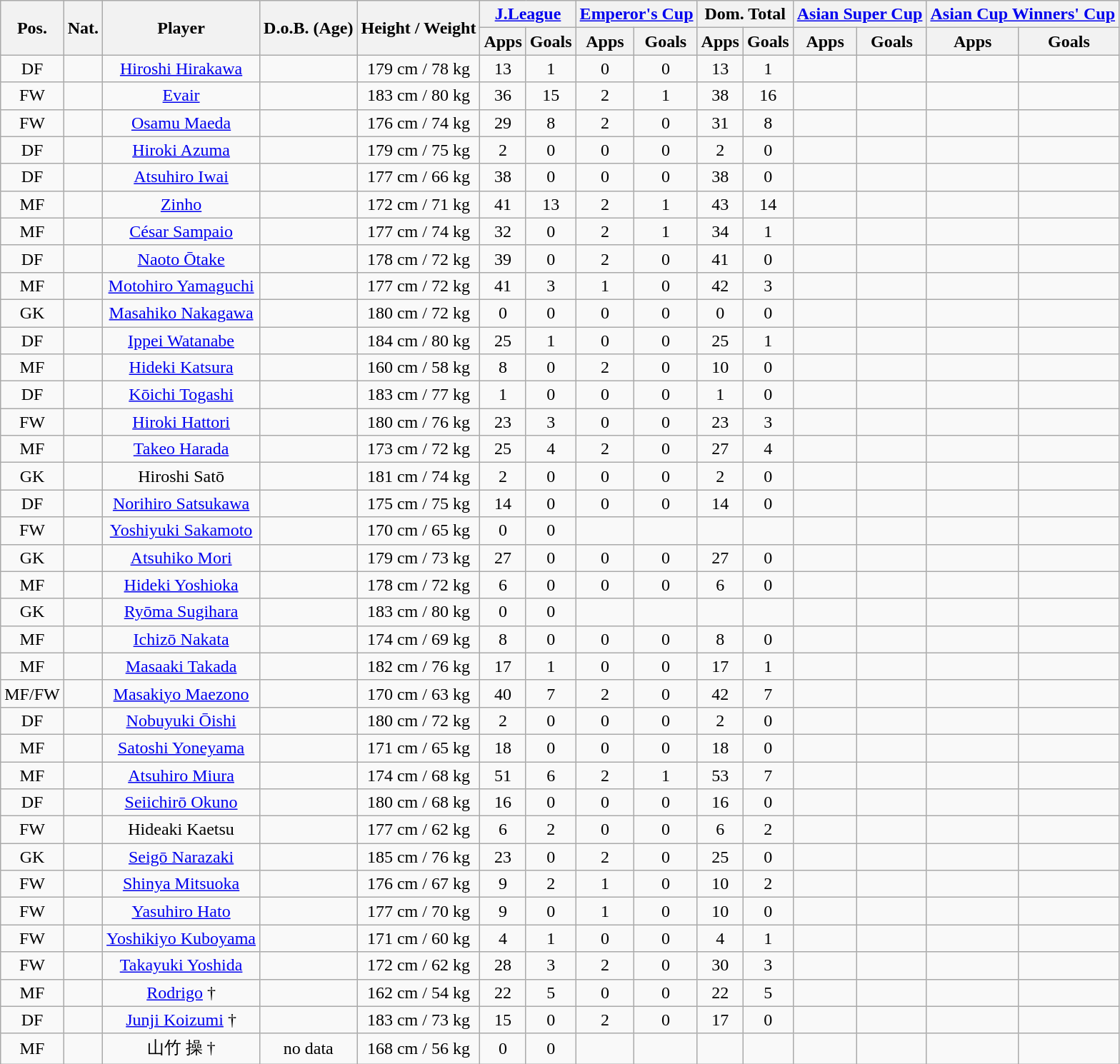<table class="wikitable" style="text-align:center;">
<tr>
<th rowspan="2">Pos.</th>
<th rowspan="2">Nat.</th>
<th rowspan="2">Player</th>
<th rowspan="2">D.o.B. (Age)</th>
<th rowspan="2">Height / Weight</th>
<th colspan="2"><a href='#'>J.League</a></th>
<th colspan="2"><a href='#'>Emperor's Cup</a></th>
<th colspan="2">Dom. Total</th>
<th colspan="2"><a href='#'>Asian Super Cup</a></th>
<th colspan="2"><a href='#'>Asian Cup Winners' Cup</a></th>
</tr>
<tr>
<th>Apps</th>
<th>Goals</th>
<th>Apps</th>
<th>Goals</th>
<th>Apps</th>
<th>Goals</th>
<th>Apps</th>
<th>Goals</th>
<th>Apps</th>
<th>Goals</th>
</tr>
<tr>
<td>DF</td>
<td></td>
<td><a href='#'>Hiroshi Hirakawa</a></td>
<td></td>
<td>179 cm / 78 kg</td>
<td>13</td>
<td>1</td>
<td>0</td>
<td>0</td>
<td>13</td>
<td>1</td>
<td></td>
<td></td>
<td></td>
<td></td>
</tr>
<tr>
<td>FW</td>
<td></td>
<td><a href='#'>Evair</a></td>
<td></td>
<td>183 cm / 80 kg</td>
<td>36</td>
<td>15</td>
<td>2</td>
<td>1</td>
<td>38</td>
<td>16</td>
<td></td>
<td></td>
<td></td>
<td></td>
</tr>
<tr>
<td>FW</td>
<td></td>
<td><a href='#'>Osamu Maeda</a></td>
<td></td>
<td>176 cm / 74 kg</td>
<td>29</td>
<td>8</td>
<td>2</td>
<td>0</td>
<td>31</td>
<td>8</td>
<td></td>
<td></td>
<td></td>
<td></td>
</tr>
<tr>
<td>DF</td>
<td></td>
<td><a href='#'>Hiroki Azuma</a></td>
<td></td>
<td>179 cm / 75 kg</td>
<td>2</td>
<td>0</td>
<td>0</td>
<td>0</td>
<td>2</td>
<td>0</td>
<td></td>
<td></td>
<td></td>
<td></td>
</tr>
<tr>
<td>DF</td>
<td></td>
<td><a href='#'>Atsuhiro Iwai</a></td>
<td></td>
<td>177 cm / 66 kg</td>
<td>38</td>
<td>0</td>
<td>0</td>
<td>0</td>
<td>38</td>
<td>0</td>
<td></td>
<td></td>
<td></td>
<td></td>
</tr>
<tr>
<td>MF</td>
<td></td>
<td><a href='#'>Zinho</a></td>
<td></td>
<td>172 cm / 71 kg</td>
<td>41</td>
<td>13</td>
<td>2</td>
<td>1</td>
<td>43</td>
<td>14</td>
<td></td>
<td></td>
<td></td>
<td></td>
</tr>
<tr>
<td>MF</td>
<td></td>
<td><a href='#'>César Sampaio</a></td>
<td></td>
<td>177 cm / 74 kg</td>
<td>32</td>
<td>0</td>
<td>2</td>
<td>1</td>
<td>34</td>
<td>1</td>
<td></td>
<td></td>
<td></td>
<td></td>
</tr>
<tr>
<td>DF</td>
<td></td>
<td><a href='#'>Naoto Ōtake</a></td>
<td></td>
<td>178 cm / 72 kg</td>
<td>39</td>
<td>0</td>
<td>2</td>
<td>0</td>
<td>41</td>
<td>0</td>
<td></td>
<td></td>
<td></td>
<td></td>
</tr>
<tr>
<td>MF</td>
<td></td>
<td><a href='#'>Motohiro Yamaguchi</a></td>
<td></td>
<td>177 cm / 72 kg</td>
<td>41</td>
<td>3</td>
<td>1</td>
<td>0</td>
<td>42</td>
<td>3</td>
<td></td>
<td></td>
<td></td>
<td></td>
</tr>
<tr>
<td>GK</td>
<td></td>
<td><a href='#'>Masahiko Nakagawa</a></td>
<td></td>
<td>180 cm / 72 kg</td>
<td>0</td>
<td>0</td>
<td>0</td>
<td>0</td>
<td>0</td>
<td>0</td>
<td></td>
<td></td>
<td></td>
<td></td>
</tr>
<tr>
<td>DF</td>
<td></td>
<td><a href='#'>Ippei Watanabe</a></td>
<td></td>
<td>184 cm / 80 kg</td>
<td>25</td>
<td>1</td>
<td>0</td>
<td>0</td>
<td>25</td>
<td>1</td>
<td></td>
<td></td>
<td></td>
<td></td>
</tr>
<tr>
<td>MF</td>
<td></td>
<td><a href='#'>Hideki Katsura</a></td>
<td></td>
<td>160 cm / 58 kg</td>
<td>8</td>
<td>0</td>
<td>2</td>
<td>0</td>
<td>10</td>
<td>0</td>
<td></td>
<td></td>
<td></td>
<td></td>
</tr>
<tr>
<td>DF</td>
<td></td>
<td><a href='#'>Kōichi Togashi</a></td>
<td></td>
<td>183 cm / 77 kg</td>
<td>1</td>
<td>0</td>
<td>0</td>
<td>0</td>
<td>1</td>
<td>0</td>
<td></td>
<td></td>
<td></td>
<td></td>
</tr>
<tr>
<td>FW</td>
<td></td>
<td><a href='#'>Hiroki Hattori</a></td>
<td></td>
<td>180 cm / 76 kg</td>
<td>23</td>
<td>3</td>
<td>0</td>
<td>0</td>
<td>23</td>
<td>3</td>
<td></td>
<td></td>
<td></td>
<td></td>
</tr>
<tr>
<td>MF</td>
<td></td>
<td><a href='#'>Takeo Harada</a></td>
<td></td>
<td>173 cm / 72 kg</td>
<td>25</td>
<td>4</td>
<td>2</td>
<td>0</td>
<td>27</td>
<td>4</td>
<td></td>
<td></td>
<td></td>
<td></td>
</tr>
<tr>
<td>GK</td>
<td></td>
<td>Hiroshi Satō</td>
<td></td>
<td>181 cm / 74 kg</td>
<td>2</td>
<td>0</td>
<td>0</td>
<td>0</td>
<td>2</td>
<td>0</td>
<td></td>
<td></td>
<td></td>
<td></td>
</tr>
<tr>
<td>DF</td>
<td></td>
<td><a href='#'>Norihiro Satsukawa</a></td>
<td></td>
<td>175 cm / 75 kg</td>
<td>14</td>
<td>0</td>
<td>0</td>
<td>0</td>
<td>14</td>
<td>0</td>
<td></td>
<td></td>
<td></td>
<td></td>
</tr>
<tr>
<td>FW</td>
<td></td>
<td><a href='#'>Yoshiyuki Sakamoto</a></td>
<td></td>
<td>170 cm / 65 kg</td>
<td>0</td>
<td>0</td>
<td></td>
<td></td>
<td></td>
<td></td>
<td></td>
<td></td>
<td></td>
<td></td>
</tr>
<tr>
<td>GK</td>
<td></td>
<td><a href='#'>Atsuhiko Mori</a></td>
<td></td>
<td>179 cm / 73 kg</td>
<td>27</td>
<td>0</td>
<td>0</td>
<td>0</td>
<td>27</td>
<td>0</td>
<td></td>
<td></td>
<td></td>
<td></td>
</tr>
<tr>
<td>MF</td>
<td></td>
<td><a href='#'>Hideki Yoshioka</a></td>
<td></td>
<td>178 cm / 72 kg</td>
<td>6</td>
<td>0</td>
<td>0</td>
<td>0</td>
<td>6</td>
<td>0</td>
<td></td>
<td></td>
<td></td>
<td></td>
</tr>
<tr>
<td>GK</td>
<td></td>
<td><a href='#'>Ryōma Sugihara</a></td>
<td></td>
<td>183 cm / 80 kg</td>
<td>0</td>
<td>0</td>
<td></td>
<td></td>
<td></td>
<td></td>
<td></td>
<td></td>
<td></td>
<td></td>
</tr>
<tr>
<td>MF</td>
<td></td>
<td><a href='#'>Ichizō Nakata</a></td>
<td></td>
<td>174 cm / 69 kg</td>
<td>8</td>
<td>0</td>
<td>0</td>
<td>0</td>
<td>8</td>
<td>0</td>
<td></td>
<td></td>
<td></td>
<td></td>
</tr>
<tr>
<td>MF</td>
<td></td>
<td><a href='#'>Masaaki Takada</a></td>
<td></td>
<td>182 cm / 76 kg</td>
<td>17</td>
<td>1</td>
<td>0</td>
<td>0</td>
<td>17</td>
<td>1</td>
<td></td>
<td></td>
<td></td>
<td></td>
</tr>
<tr>
<td>MF/FW</td>
<td></td>
<td><a href='#'>Masakiyo Maezono</a></td>
<td></td>
<td>170 cm / 63 kg</td>
<td>40</td>
<td>7</td>
<td>2</td>
<td>0</td>
<td>42</td>
<td>7</td>
<td></td>
<td></td>
<td></td>
<td></td>
</tr>
<tr>
<td>DF</td>
<td></td>
<td><a href='#'>Nobuyuki Ōishi</a></td>
<td></td>
<td>180 cm / 72 kg</td>
<td>2</td>
<td>0</td>
<td>0</td>
<td>0</td>
<td>2</td>
<td>0</td>
<td></td>
<td></td>
<td></td>
<td></td>
</tr>
<tr>
<td>MF</td>
<td></td>
<td><a href='#'>Satoshi Yoneyama</a></td>
<td></td>
<td>171 cm / 65 kg</td>
<td>18</td>
<td>0</td>
<td>0</td>
<td>0</td>
<td>18</td>
<td>0</td>
<td></td>
<td></td>
<td></td>
<td></td>
</tr>
<tr>
<td>MF</td>
<td></td>
<td><a href='#'>Atsuhiro Miura</a></td>
<td></td>
<td>174 cm / 68 kg</td>
<td>51</td>
<td>6</td>
<td>2</td>
<td>1</td>
<td>53</td>
<td>7</td>
<td></td>
<td></td>
<td></td>
<td></td>
</tr>
<tr>
<td>DF</td>
<td></td>
<td><a href='#'>Seiichirō Okuno</a></td>
<td></td>
<td>180 cm / 68 kg</td>
<td>16</td>
<td>0</td>
<td>0</td>
<td>0</td>
<td>16</td>
<td>0</td>
<td></td>
<td></td>
<td></td>
<td></td>
</tr>
<tr>
<td>FW</td>
<td></td>
<td>Hideaki Kaetsu</td>
<td></td>
<td>177 cm / 62 kg</td>
<td>6</td>
<td>2</td>
<td>0</td>
<td>0</td>
<td>6</td>
<td>2</td>
<td></td>
<td></td>
<td></td>
<td></td>
</tr>
<tr>
<td>GK</td>
<td></td>
<td><a href='#'>Seigō Narazaki</a></td>
<td></td>
<td>185 cm / 76 kg</td>
<td>23</td>
<td>0</td>
<td>2</td>
<td>0</td>
<td>25</td>
<td>0</td>
<td></td>
<td></td>
<td></td>
<td></td>
</tr>
<tr>
<td>FW</td>
<td></td>
<td><a href='#'>Shinya Mitsuoka</a></td>
<td></td>
<td>176 cm / 67 kg</td>
<td>9</td>
<td>2</td>
<td>1</td>
<td>0</td>
<td>10</td>
<td>2</td>
<td></td>
<td></td>
<td></td>
<td></td>
</tr>
<tr>
<td>FW</td>
<td></td>
<td><a href='#'>Yasuhiro Hato</a></td>
<td></td>
<td>177 cm / 70 kg</td>
<td>9</td>
<td>0</td>
<td>1</td>
<td>0</td>
<td>10</td>
<td>0</td>
<td></td>
<td></td>
<td></td>
<td></td>
</tr>
<tr>
<td>FW</td>
<td></td>
<td><a href='#'>Yoshikiyo Kuboyama</a></td>
<td></td>
<td>171 cm / 60 kg</td>
<td>4</td>
<td>1</td>
<td>0</td>
<td>0</td>
<td>4</td>
<td>1</td>
<td></td>
<td></td>
<td></td>
<td></td>
</tr>
<tr>
<td>FW</td>
<td></td>
<td><a href='#'>Takayuki Yoshida</a></td>
<td></td>
<td>172 cm / 62 kg</td>
<td>28</td>
<td>3</td>
<td>2</td>
<td>0</td>
<td>30</td>
<td>3</td>
<td></td>
<td></td>
<td></td>
<td></td>
</tr>
<tr>
<td>MF</td>
<td></td>
<td><a href='#'>Rodrigo</a> †</td>
<td></td>
<td>162 cm / 54 kg</td>
<td>22</td>
<td>5</td>
<td>0</td>
<td>0</td>
<td>22</td>
<td>5</td>
<td></td>
<td></td>
<td></td>
<td></td>
</tr>
<tr>
<td>DF</td>
<td></td>
<td><a href='#'>Junji Koizumi</a> †</td>
<td></td>
<td>183 cm / 73 kg</td>
<td>15</td>
<td>0</td>
<td>2</td>
<td>0</td>
<td>17</td>
<td>0</td>
<td></td>
<td></td>
<td></td>
<td></td>
</tr>
<tr>
<td>MF</td>
<td></td>
<td>山竹 操 †</td>
<td>no data</td>
<td>168 cm / 56 kg</td>
<td>0</td>
<td>0</td>
<td></td>
<td></td>
<td></td>
<td></td>
<td></td>
<td></td>
<td></td>
<td></td>
</tr>
</table>
